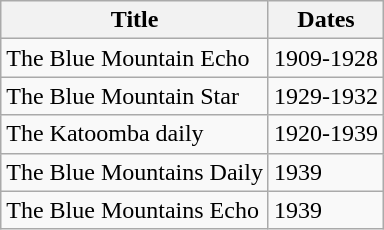<table class="wikitable">
<tr>
<th>Title</th>
<th>Dates</th>
</tr>
<tr>
<td>The Blue Mountain Echo</td>
<td>1909-1928</td>
</tr>
<tr>
<td>The Blue Mountain Star</td>
<td>1929-1932</td>
</tr>
<tr>
<td>The Katoomba daily</td>
<td>1920-1939</td>
</tr>
<tr>
<td>The Blue Mountains Daily</td>
<td>1939</td>
</tr>
<tr>
<td>The Blue Mountains Echo</td>
<td>1939</td>
</tr>
</table>
